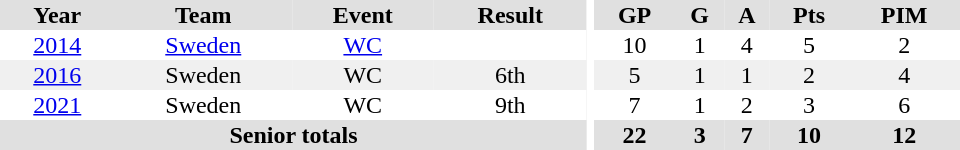<table border="0" cellpadding="1" cellspacing="0" ID="Table3" style="text-align:center; width:40em">
<tr ALIGN="center" bgcolor="#e0e0e0">
<th>Year</th>
<th>Team</th>
<th>Event</th>
<th>Result</th>
<th rowspan="99" bgcolor="#ffffff"></th>
<th>GP</th>
<th>G</th>
<th>A</th>
<th>Pts</th>
<th>PIM</th>
</tr>
<tr>
<td><a href='#'>2014</a></td>
<td><a href='#'>Sweden</a></td>
<td><a href='#'>WC</a></td>
<td></td>
<td>10</td>
<td>1</td>
<td>4</td>
<td>5</td>
<td>2</td>
</tr>
<tr bgcolor="#f0f0f0">
<td><a href='#'>2016</a></td>
<td>Sweden</td>
<td>WC</td>
<td>6th</td>
<td>5</td>
<td>1</td>
<td>1</td>
<td>2</td>
<td>4</td>
</tr>
<tr>
<td><a href='#'>2021</a></td>
<td>Sweden</td>
<td>WC</td>
<td>9th</td>
<td>7</td>
<td>1</td>
<td>2</td>
<td>3</td>
<td>6</td>
</tr>
<tr bgcolor="#e0e0e0">
<th colspan=4>Senior totals</th>
<th>22</th>
<th>3</th>
<th>7</th>
<th>10</th>
<th>12</th>
</tr>
</table>
